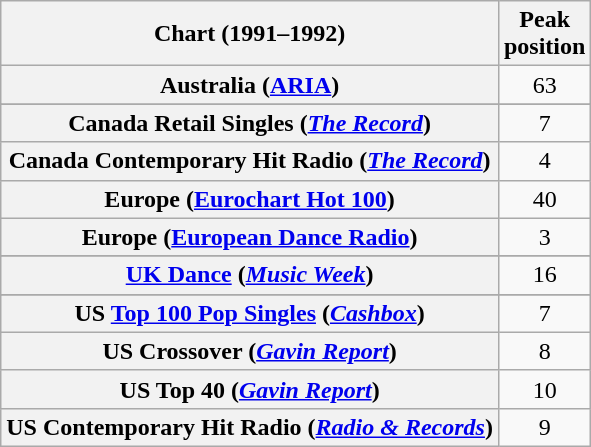<table class="wikitable sortable plainrowheaders" style="text-align:center">
<tr>
<th scope="col">Chart (1991–1992)</th>
<th scope="col">Peak<br>position</th>
</tr>
<tr>
<th scope="row">Australia (<a href='#'>ARIA</a>)</th>
<td>63</td>
</tr>
<tr>
</tr>
<tr>
</tr>
<tr>
<th scope="row">Canada Retail Singles (<em><a href='#'>The Record</a></em>)</th>
<td>7</td>
</tr>
<tr>
<th scope="row">Canada Contemporary Hit Radio (<em><a href='#'>The Record</a></em>)</th>
<td>4</td>
</tr>
<tr>
<th scope="row">Europe (<a href='#'>Eurochart Hot 100</a>)</th>
<td>40</td>
</tr>
<tr>
<th scope="row">Europe (<a href='#'>European Dance Radio</a>)</th>
<td>3</td>
</tr>
<tr>
</tr>
<tr>
</tr>
<tr>
</tr>
<tr>
</tr>
<tr>
</tr>
<tr>
</tr>
<tr>
<th scope="row"><a href='#'>UK Dance</a> (<em><a href='#'>Music Week</a></em>)</th>
<td>16</td>
</tr>
<tr>
</tr>
<tr>
</tr>
<tr>
</tr>
<tr>
<th scope="row">US <a href='#'>Top 100 Pop Singles</a> (<a href='#'><em>Cashbox</em></a>)</th>
<td>7</td>
</tr>
<tr>
<th scope="row">US Crossover (<em><a href='#'>Gavin Report</a></em>)</th>
<td>8</td>
</tr>
<tr>
<th scope="row">US Top 40 (<em><a href='#'>Gavin Report</a></em>)</th>
<td>10</td>
</tr>
<tr>
<th scope="row">US Contemporary Hit Radio (<em><a href='#'>Radio & Records</a></em>)</th>
<td>9</td>
</tr>
</table>
